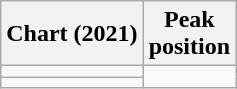<table class="wikitable">
<tr>
<th>Chart (2021)</th>
<th>Peak<br>position</th>
</tr>
<tr>
<td></td>
</tr>
<tr>
<td></td>
</tr>
</table>
